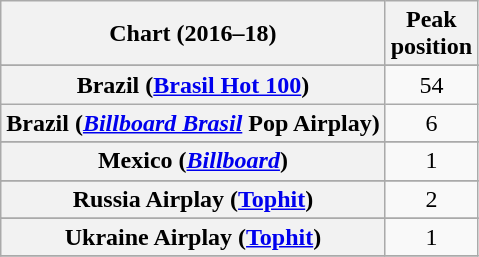<table class="wikitable sortable plainrowheaders" style="text-align:center">
<tr>
<th scope="col">Chart (2016–18)</th>
<th scope="col">Peak<br> position</th>
</tr>
<tr>
</tr>
<tr>
</tr>
<tr>
</tr>
<tr>
<th scope="row">Brazil (<a href='#'>Brasil Hot 100</a>)</th>
<td>54</td>
</tr>
<tr>
<th scope="row">Brazil (<em><a href='#'>Billboard Brasil</a></em> Pop Airplay)</th>
<td>6</td>
</tr>
<tr>
</tr>
<tr>
</tr>
<tr>
</tr>
<tr>
</tr>
<tr>
</tr>
<tr>
</tr>
<tr>
</tr>
<tr>
</tr>
<tr>
<th scope="row">Mexico (<a href='#'><em>Billboard</em></a>)</th>
<td>1</td>
</tr>
<tr>
</tr>
<tr>
</tr>
<tr>
</tr>
<tr>
</tr>
<tr>
<th scope="row">Russia Airplay (<a href='#'>Tophit</a>)</th>
<td>2</td>
</tr>
<tr>
</tr>
<tr>
</tr>
<tr>
</tr>
<tr>
</tr>
<tr>
<th scope="row">Ukraine Airplay (<a href='#'>Tophit</a>)</th>
<td>1</td>
</tr>
<tr>
</tr>
</table>
